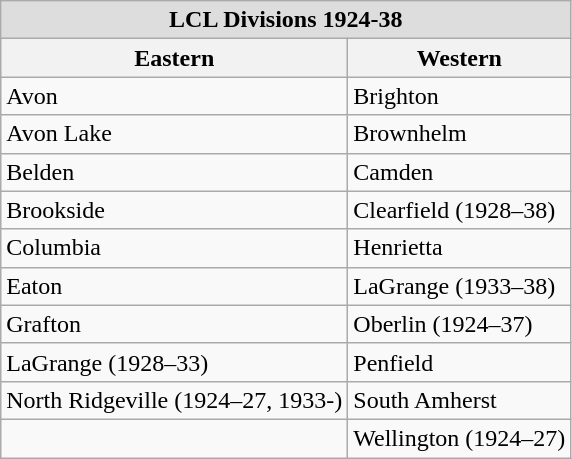<table class="wikitable">
<tr>
<th colspan="4" style="background:#ddd;">LCL Divisions 1924-38</th>
</tr>
<tr>
<th>Eastern</th>
<th>Western</th>
</tr>
<tr>
<td>Avon</td>
<td>Brighton</td>
</tr>
<tr>
<td>Avon Lake</td>
<td>Brownhelm</td>
</tr>
<tr>
<td>Belden</td>
<td>Camden</td>
</tr>
<tr>
<td>Brookside</td>
<td>Clearfield (1928–38)</td>
</tr>
<tr>
<td>Columbia</td>
<td>Henrietta</td>
</tr>
<tr>
<td>Eaton</td>
<td>LaGrange (1933–38)</td>
</tr>
<tr>
<td>Grafton</td>
<td>Oberlin (1924–37)</td>
</tr>
<tr>
<td>LaGrange (1928–33)</td>
<td>Penfield</td>
</tr>
<tr>
<td>North Ridgeville (1924–27, 1933-)</td>
<td>South Amherst</td>
</tr>
<tr>
<td></td>
<td>Wellington (1924–27)</td>
</tr>
</table>
